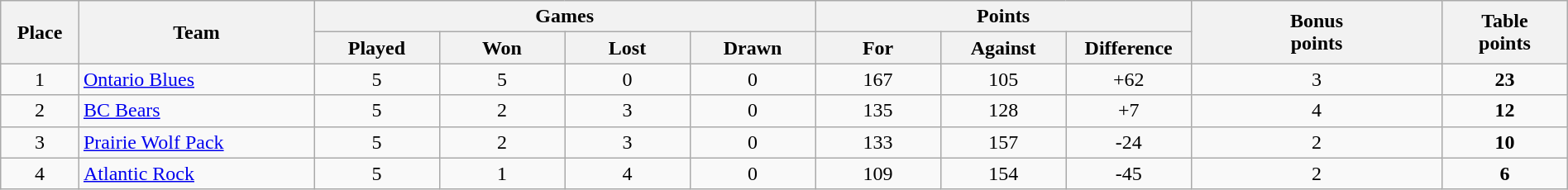<table class="wikitable" width="100%">
<tr>
<th rowspan=2 width="5%">Place</th>
<th rowspan=2 width="15%">Team</th>
<th colspan=4 width="32%">Games</th>
<th colspan=3 width="18%">Points</th>
<th width="16%" rowspan="2">Bonus<br>points</th>
<th rowspan=2 width="10%">Table<br>points</th>
</tr>
<tr>
<th width="8%">Played</th>
<th width="8%">Won</th>
<th width="8%">Lost</th>
<th width="8%">Drawn</th>
<th width="8%">For</th>
<th width="8%">Against</th>
<th width="8%">Difference</th>
</tr>
<tr align="center">
<td>1</td>
<td align="left"><a href='#'>Ontario Blues</a></td>
<td>5</td>
<td>5</td>
<td>0</td>
<td>0</td>
<td>167</td>
<td>105</td>
<td>+62</td>
<td>3</td>
<td><strong>23</strong></td>
</tr>
<tr align="center">
<td>2</td>
<td align="left"><a href='#'>BC Bears</a></td>
<td>5</td>
<td>2</td>
<td>3</td>
<td>0</td>
<td>135</td>
<td>128</td>
<td>+7</td>
<td>4</td>
<td><strong>12</strong></td>
</tr>
<tr align="center">
<td>3</td>
<td align="left"><a href='#'>Prairie Wolf Pack</a></td>
<td>5</td>
<td>2</td>
<td>3</td>
<td>0</td>
<td>133</td>
<td>157</td>
<td>-24</td>
<td>2</td>
<td><strong>10</strong></td>
</tr>
<tr align="center">
<td>4</td>
<td align="left"><a href='#'>Atlantic Rock</a></td>
<td>5</td>
<td>1</td>
<td>4</td>
<td>0</td>
<td>109</td>
<td>154</td>
<td>-45</td>
<td>2</td>
<td><strong>6</strong></td>
</tr>
</table>
